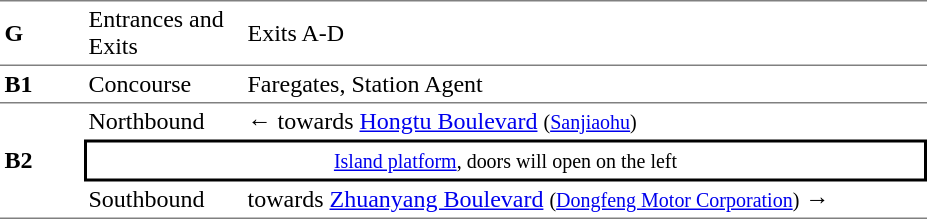<table table border=0 cellspacing=0 cellpadding=3>
<tr>
<td style="border-top:solid 1px gray;border-bottom:solid 1px gray;" width=50><strong>G</strong></td>
<td style="border-top:solid 1px gray;border-bottom:solid 1px gray;" width=100>Entrances and Exits</td>
<td style="border-top:solid 1px gray;border-bottom:solid 1px gray;" width=450>Exits A-D</td>
</tr>
<tr>
<td style="border-top:solid 0px gray;border-bottom:solid 1px gray;" width=50><strong>B1</strong></td>
<td style="border-top:solid 0px gray;border-bottom:solid 1px gray;" width=100>Concourse</td>
<td style="border-top:solid 0px gray;border-bottom:solid 1px gray;" width=450>Faregates, Station Agent</td>
</tr>
<tr>
<td style="border-bottom:solid 1px gray;" rowspan=3><strong>B2</strong></td>
<td>Northbound</td>
<td>←  towards <a href='#'>Hongtu Boulevard</a> <small>(<a href='#'>Sanjiaohu</a>)</small></td>
</tr>
<tr>
<td style="border-right:solid 2px black;border-left:solid 2px black;border-top:solid 2px black;border-bottom:solid 2px black;text-align:center;" colspan=2><small><a href='#'>Island platform</a>, doors will open on the left</small></td>
</tr>
<tr>
<td style="border-bottom:solid 1px gray;">Southbound</td>
<td style="border-bottom:solid 1px gray;"> towards <a href='#'>Zhuanyang Boulevard</a> <small>(<a href='#'>Dongfeng Motor Corporation</a>)</small> →</td>
</tr>
</table>
